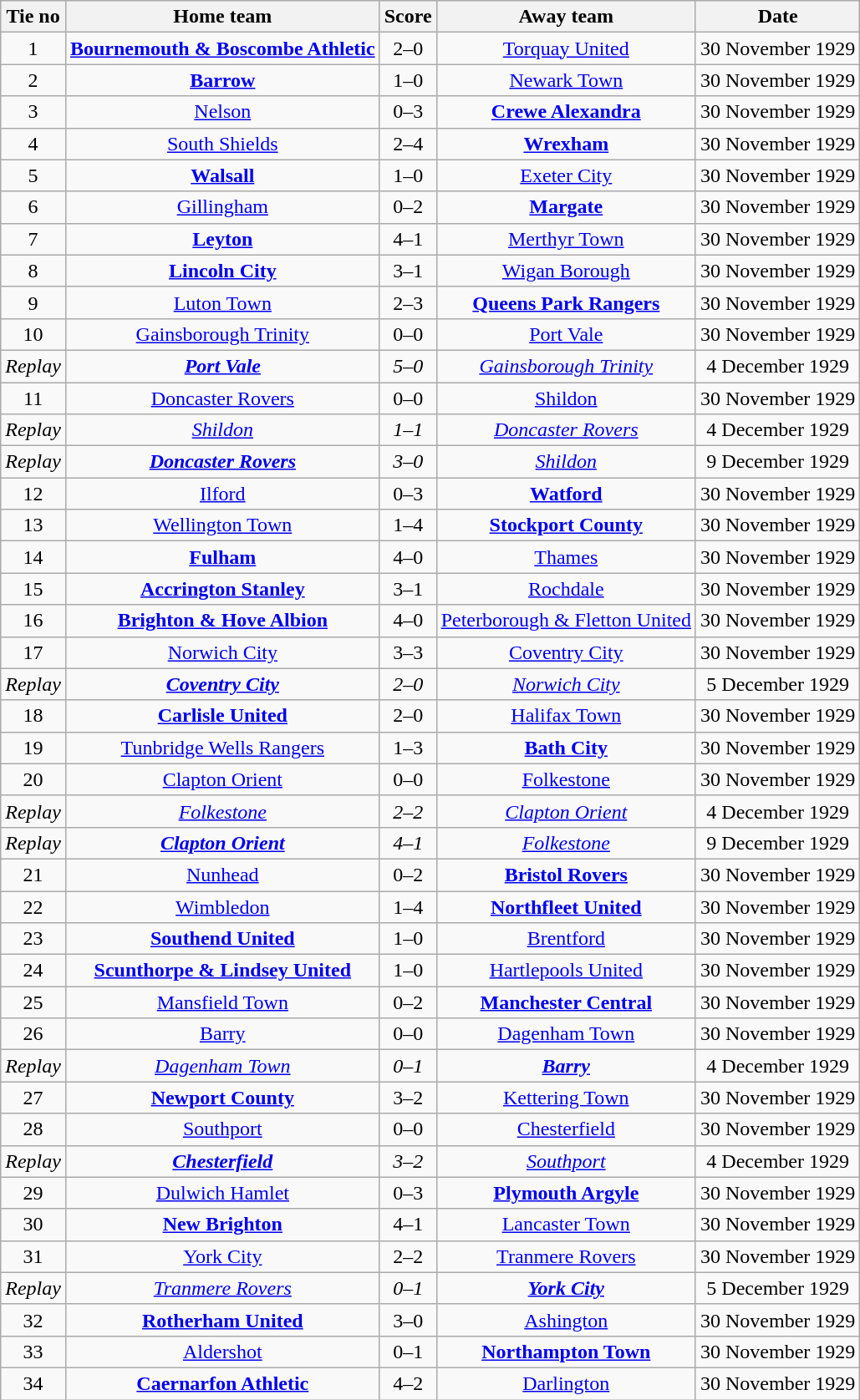<table class="wikitable" style="text-align: center">
<tr>
<th>Tie no</th>
<th>Home team</th>
<th>Score</th>
<th>Away team</th>
<th>Date</th>
</tr>
<tr>
<td>1</td>
<td><strong><a href='#'>Bournemouth & Boscombe Athletic</a></strong></td>
<td>2–0</td>
<td><a href='#'>Torquay United</a></td>
<td>30 November 1929</td>
</tr>
<tr>
<td>2</td>
<td><strong><a href='#'>Barrow</a></strong></td>
<td>1–0</td>
<td><a href='#'>Newark Town</a></td>
<td>30 November 1929</td>
</tr>
<tr>
<td>3</td>
<td><a href='#'>Nelson</a></td>
<td>0–3</td>
<td><strong><a href='#'>Crewe Alexandra</a></strong></td>
<td>30 November 1929</td>
</tr>
<tr>
<td>4</td>
<td><a href='#'>South Shields</a></td>
<td>2–4</td>
<td><strong><a href='#'>Wrexham</a></strong></td>
<td>30 November 1929</td>
</tr>
<tr>
<td>5</td>
<td><strong><a href='#'>Walsall</a></strong></td>
<td>1–0</td>
<td><a href='#'>Exeter City</a></td>
<td>30 November 1929</td>
</tr>
<tr>
<td>6</td>
<td><a href='#'>Gillingham</a></td>
<td>0–2</td>
<td><strong><a href='#'>Margate</a></strong></td>
<td>30 November 1929</td>
</tr>
<tr>
<td>7</td>
<td><strong><a href='#'>Leyton</a></strong></td>
<td>4–1</td>
<td><a href='#'>Merthyr Town</a></td>
<td>30 November 1929</td>
</tr>
<tr>
<td>8</td>
<td><strong><a href='#'>Lincoln City</a></strong></td>
<td>3–1</td>
<td><a href='#'>Wigan Borough</a></td>
<td>30 November 1929</td>
</tr>
<tr>
<td>9</td>
<td><a href='#'>Luton Town</a></td>
<td>2–3</td>
<td><strong><a href='#'>Queens Park Rangers</a></strong></td>
<td>30 November 1929</td>
</tr>
<tr>
<td>10</td>
<td><a href='#'>Gainsborough Trinity</a></td>
<td>0–0</td>
<td><a href='#'>Port Vale</a></td>
<td>30 November 1929</td>
</tr>
<tr>
<td><em>Replay</em></td>
<td><strong><em><a href='#'>Port Vale</a></em></strong></td>
<td><em>5–0</em></td>
<td><em><a href='#'>Gainsborough Trinity</a></em></td>
<td>4 December 1929</td>
</tr>
<tr>
<td>11</td>
<td><a href='#'>Doncaster Rovers</a></td>
<td>0–0</td>
<td><a href='#'>Shildon</a></td>
<td>30 November 1929</td>
</tr>
<tr>
<td><em>Replay</em></td>
<td><em><a href='#'>Shildon</a></em></td>
<td><em>1–1</em></td>
<td><em><a href='#'>Doncaster Rovers</a></em></td>
<td>4 December 1929</td>
</tr>
<tr>
<td><em>Replay</em></td>
<td><strong><em><a href='#'>Doncaster Rovers</a></em></strong></td>
<td><em>3–0</em></td>
<td><em><a href='#'>Shildon</a></em></td>
<td>9 December 1929</td>
</tr>
<tr>
<td>12</td>
<td><a href='#'>Ilford</a></td>
<td>0–3</td>
<td><strong><a href='#'>Watford</a></strong></td>
<td>30 November 1929</td>
</tr>
<tr>
<td>13</td>
<td><a href='#'>Wellington Town</a></td>
<td>1–4</td>
<td><strong><a href='#'>Stockport County</a></strong></td>
<td>30 November 1929</td>
</tr>
<tr>
<td>14</td>
<td><strong><a href='#'>Fulham</a></strong></td>
<td>4–0</td>
<td><a href='#'>Thames</a></td>
<td>30 November 1929</td>
</tr>
<tr>
<td>15</td>
<td><strong><a href='#'>Accrington Stanley</a></strong></td>
<td>3–1</td>
<td><a href='#'>Rochdale</a></td>
<td>30 November 1929</td>
</tr>
<tr>
<td>16</td>
<td><strong><a href='#'>Brighton & Hove Albion</a></strong></td>
<td>4–0</td>
<td><a href='#'>Peterborough & Fletton United</a></td>
<td>30 November 1929</td>
</tr>
<tr>
<td>17</td>
<td><a href='#'>Norwich City</a></td>
<td>3–3</td>
<td><a href='#'>Coventry City</a></td>
<td>30 November 1929</td>
</tr>
<tr>
<td><em>Replay</em></td>
<td><strong><em><a href='#'>Coventry City</a></em></strong></td>
<td><em>2–0</em></td>
<td><em><a href='#'>Norwich City</a></em></td>
<td>5 December 1929</td>
</tr>
<tr>
<td>18</td>
<td><strong><a href='#'>Carlisle United</a></strong></td>
<td>2–0</td>
<td><a href='#'>Halifax Town</a></td>
<td>30 November 1929</td>
</tr>
<tr>
<td>19</td>
<td><a href='#'>Tunbridge Wells Rangers</a></td>
<td>1–3</td>
<td><strong><a href='#'>Bath City</a></strong></td>
<td>30 November 1929</td>
</tr>
<tr>
<td>20</td>
<td><a href='#'>Clapton Orient</a></td>
<td>0–0</td>
<td><a href='#'>Folkestone</a></td>
<td>30 November 1929</td>
</tr>
<tr>
<td><em>Replay</em></td>
<td><em><a href='#'>Folkestone</a></em></td>
<td><em>2–2</em></td>
<td><em><a href='#'>Clapton Orient</a></em></td>
<td>4 December 1929</td>
</tr>
<tr>
<td><em>Replay</em></td>
<td><strong><em><a href='#'>Clapton Orient</a></em></strong></td>
<td><em>4–1</em></td>
<td><em><a href='#'>Folkestone</a></em></td>
<td>9 December 1929</td>
</tr>
<tr>
<td>21</td>
<td><a href='#'>Nunhead</a></td>
<td>0–2</td>
<td><strong><a href='#'>Bristol Rovers</a></strong></td>
<td>30 November 1929</td>
</tr>
<tr>
<td>22</td>
<td><a href='#'>Wimbledon</a></td>
<td>1–4</td>
<td><strong><a href='#'>Northfleet United</a></strong></td>
<td>30 November 1929</td>
</tr>
<tr>
<td>23</td>
<td><strong><a href='#'>Southend United</a></strong></td>
<td>1–0</td>
<td><a href='#'>Brentford</a></td>
<td>30 November 1929</td>
</tr>
<tr>
<td>24</td>
<td><strong><a href='#'>Scunthorpe & Lindsey United</a></strong></td>
<td>1–0</td>
<td><a href='#'>Hartlepools United</a></td>
<td>30 November 1929</td>
</tr>
<tr>
<td>25</td>
<td><a href='#'>Mansfield Town</a></td>
<td>0–2</td>
<td><strong><a href='#'>Manchester Central</a></strong></td>
<td>30 November 1929</td>
</tr>
<tr>
<td>26</td>
<td><a href='#'>Barry</a></td>
<td>0–0</td>
<td><a href='#'>Dagenham Town</a></td>
<td>30 November 1929</td>
</tr>
<tr>
<td><em>Replay</em></td>
<td><em><a href='#'>Dagenham Town</a></em></td>
<td><em>0–1</em></td>
<td><strong><em><a href='#'>Barry</a></em></strong></td>
<td>4 December 1929</td>
</tr>
<tr>
<td>27</td>
<td><strong><a href='#'>Newport County</a></strong></td>
<td>3–2</td>
<td><a href='#'>Kettering Town</a></td>
<td>30 November 1929</td>
</tr>
<tr>
<td>28</td>
<td><a href='#'>Southport</a></td>
<td>0–0</td>
<td><a href='#'>Chesterfield</a></td>
<td>30 November 1929</td>
</tr>
<tr>
<td><em>Replay</em></td>
<td><strong><em><a href='#'>Chesterfield</a></em></strong></td>
<td><em>3–2</em></td>
<td><em><a href='#'>Southport</a></em></td>
<td>4 December 1929</td>
</tr>
<tr>
<td>29</td>
<td><a href='#'>Dulwich Hamlet</a></td>
<td>0–3</td>
<td><strong><a href='#'>Plymouth Argyle</a></strong></td>
<td>30 November 1929</td>
</tr>
<tr>
<td>30</td>
<td><strong><a href='#'>New Brighton</a></strong></td>
<td>4–1</td>
<td><a href='#'>Lancaster Town</a></td>
<td>30 November 1929</td>
</tr>
<tr>
<td>31</td>
<td><a href='#'>York City</a></td>
<td>2–2</td>
<td><a href='#'>Tranmere Rovers</a></td>
<td>30 November 1929</td>
</tr>
<tr>
<td><em>Replay</em></td>
<td><em><a href='#'>Tranmere Rovers</a></em></td>
<td><em>0–1</em></td>
<td><strong><em><a href='#'>York City</a></em></strong></td>
<td>5 December 1929</td>
</tr>
<tr>
<td>32</td>
<td><strong><a href='#'>Rotherham United</a></strong></td>
<td>3–0</td>
<td><a href='#'>Ashington</a></td>
<td>30 November 1929</td>
</tr>
<tr>
<td>33</td>
<td><a href='#'>Aldershot</a></td>
<td>0–1</td>
<td><strong><a href='#'>Northampton Town</a></strong></td>
<td>30 November 1929</td>
</tr>
<tr>
<td>34</td>
<td><strong><a href='#'>Caernarfon Athletic</a></strong></td>
<td>4–2</td>
<td><a href='#'>Darlington</a></td>
<td>30 November 1929</td>
</tr>
</table>
